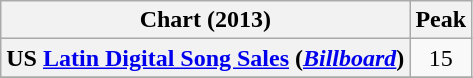<table class="wikitable plainrowheaders" style="text-align:center;">
<tr>
<th scope="col">Chart (2013)</th>
<th scope="col">Peak</th>
</tr>
<tr>
<th scope="row">US <a href='#'>Latin Digital Song Sales</a> (<em><a href='#'>Billboard</a></em>)</th>
<td>15</td>
</tr>
<tr>
</tr>
</table>
